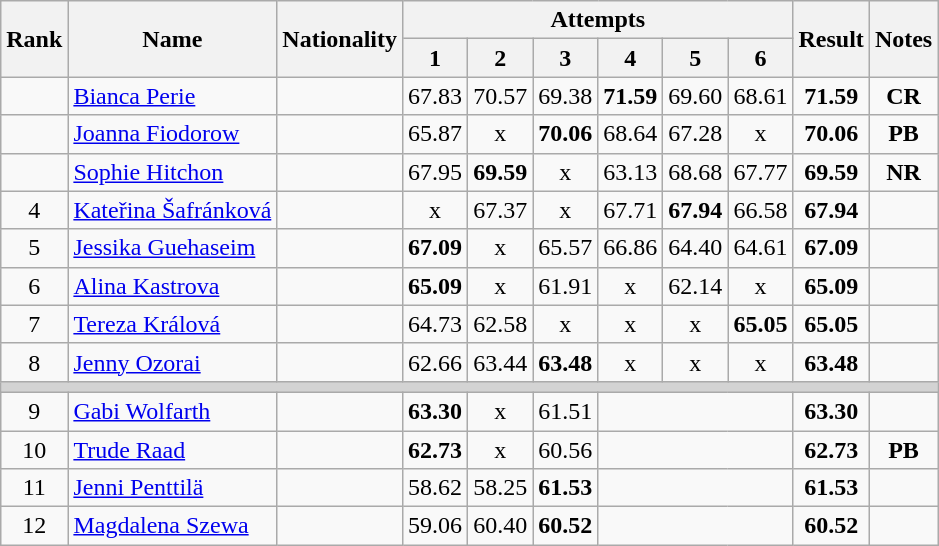<table class="wikitable sortable" style="text-align:center">
<tr>
<th rowspan=2>Rank</th>
<th rowspan=2>Name</th>
<th rowspan=2>Nationality</th>
<th colspan=6>Attempts</th>
<th rowspan=2>Result</th>
<th rowspan=2>Notes</th>
</tr>
<tr>
<th>1</th>
<th>2</th>
<th>3</th>
<th>4</th>
<th>5</th>
<th>6</th>
</tr>
<tr>
<td></td>
<td align=left><a href='#'>Bianca Perie</a></td>
<td align=left></td>
<td>67.83</td>
<td>70.57</td>
<td>69.38</td>
<td><strong>71.59</strong></td>
<td>69.60</td>
<td>68.61</td>
<td><strong>71.59</strong></td>
<td><strong>CR</strong></td>
</tr>
<tr>
<td></td>
<td align=left><a href='#'>Joanna Fiodorow</a></td>
<td align=left></td>
<td>65.87</td>
<td>x</td>
<td><strong>70.06</strong></td>
<td>68.64</td>
<td>67.28</td>
<td>x</td>
<td><strong>70.06</strong></td>
<td><strong>PB</strong></td>
</tr>
<tr>
<td></td>
<td align=left><a href='#'>Sophie Hitchon</a></td>
<td align=left></td>
<td>67.95</td>
<td><strong>69.59</strong></td>
<td>x</td>
<td>63.13</td>
<td>68.68</td>
<td>67.77</td>
<td><strong>69.59</strong></td>
<td><strong>NR</strong></td>
</tr>
<tr>
<td>4</td>
<td align=left><a href='#'>Kateřina Šafránková</a></td>
<td align=left></td>
<td>x</td>
<td>67.37</td>
<td>x</td>
<td>67.71</td>
<td><strong>67.94</strong></td>
<td>66.58</td>
<td><strong>67.94</strong></td>
<td></td>
</tr>
<tr>
<td>5</td>
<td align=left><a href='#'>Jessika Guehaseim</a></td>
<td align=left></td>
<td><strong>67.09</strong></td>
<td>x</td>
<td>65.57</td>
<td>66.86</td>
<td>64.40</td>
<td>64.61</td>
<td><strong>67.09</strong></td>
<td></td>
</tr>
<tr>
<td>6</td>
<td align=left><a href='#'>Alina Kastrova</a></td>
<td align=left></td>
<td><strong>65.09</strong></td>
<td>x</td>
<td>61.91</td>
<td>x</td>
<td>62.14</td>
<td>x</td>
<td><strong>65.09</strong></td>
<td></td>
</tr>
<tr>
<td>7</td>
<td align=left><a href='#'>Tereza Králová</a></td>
<td align=left></td>
<td>64.73</td>
<td>62.58</td>
<td>x</td>
<td>x</td>
<td>x</td>
<td><strong>65.05</strong></td>
<td><strong>65.05</strong></td>
<td></td>
</tr>
<tr>
<td>8</td>
<td align=left><a href='#'>Jenny Ozorai</a></td>
<td align=left></td>
<td>62.66</td>
<td>63.44</td>
<td><strong>63.48</strong></td>
<td>x</td>
<td>x</td>
<td>x</td>
<td><strong>63.48</strong></td>
<td></td>
</tr>
<tr>
<td colspan=11 bgcolor=lightgray></td>
</tr>
<tr>
<td>9</td>
<td align=left><a href='#'>Gabi Wolfarth</a></td>
<td align=left></td>
<td><strong>63.30</strong></td>
<td>x</td>
<td>61.51</td>
<td colspan=3></td>
<td><strong>63.30</strong></td>
<td></td>
</tr>
<tr>
<td>10</td>
<td align=left><a href='#'>Trude Raad</a></td>
<td align=left></td>
<td><strong>62.73</strong></td>
<td>x</td>
<td>60.56</td>
<td colspan=3></td>
<td><strong>62.73</strong></td>
<td><strong>PB</strong></td>
</tr>
<tr>
<td>11</td>
<td align=left><a href='#'>Jenni Penttilä</a></td>
<td align=left></td>
<td>58.62</td>
<td>58.25</td>
<td><strong>61.53</strong></td>
<td colspan=3></td>
<td><strong>61.53</strong></td>
<td></td>
</tr>
<tr>
<td>12</td>
<td align=left><a href='#'>Magdalena Szewa</a></td>
<td align=left></td>
<td>59.06</td>
<td>60.40</td>
<td><strong>60.52</strong></td>
<td colspan=3></td>
<td><strong>60.52</strong></td>
<td></td>
</tr>
</table>
